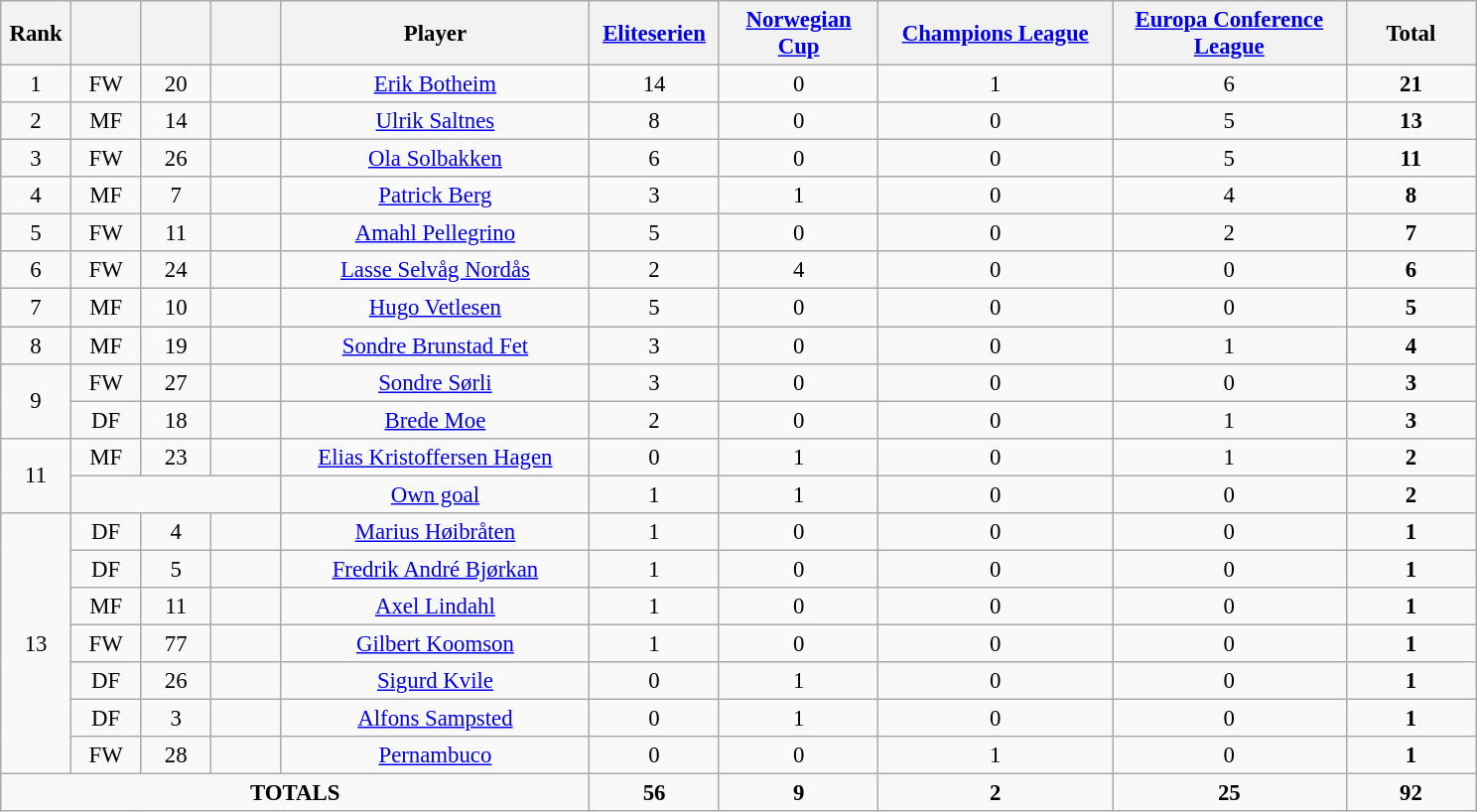<table class="wikitable" style="font-size: 95%; text-align: center;">
<tr>
<th width=40>Rank</th>
<th width=40></th>
<th width=40></th>
<th width=40></th>
<th width=200>Player</th>
<th width=80><a href='#'>Eliteserien</a></th>
<th width=100><a href='#'>Norwegian Cup</a></th>
<th width=150><a href='#'>Champions League</a></th>
<th width=150><a href='#'>Europa Conference League</a></th>
<th width=80><strong>Total</strong></th>
</tr>
<tr>
<td>1</td>
<td>FW</td>
<td>20</td>
<td></td>
<td><a href='#'>Erik Botheim</a></td>
<td>14</td>
<td>0</td>
<td>1</td>
<td>6</td>
<td><strong>21</strong></td>
</tr>
<tr>
<td>2</td>
<td>MF</td>
<td>14</td>
<td></td>
<td><a href='#'>Ulrik Saltnes</a></td>
<td>8</td>
<td>0</td>
<td>0</td>
<td>5</td>
<td><strong>13</strong></td>
</tr>
<tr>
<td>3</td>
<td>FW</td>
<td>26</td>
<td></td>
<td><a href='#'>Ola Solbakken</a></td>
<td>6</td>
<td>0</td>
<td>0</td>
<td>5</td>
<td><strong>11</strong></td>
</tr>
<tr>
<td>4</td>
<td>MF</td>
<td>7</td>
<td></td>
<td><a href='#'>Patrick Berg</a></td>
<td>3</td>
<td>1</td>
<td>0</td>
<td>4</td>
<td><strong>8</strong></td>
</tr>
<tr>
<td>5</td>
<td>FW</td>
<td>11</td>
<td></td>
<td><a href='#'>Amahl Pellegrino</a></td>
<td>5</td>
<td>0</td>
<td>0</td>
<td>2</td>
<td><strong>7</strong></td>
</tr>
<tr>
<td>6</td>
<td>FW</td>
<td>24</td>
<td></td>
<td><a href='#'>Lasse Selvåg Nordås</a></td>
<td>2</td>
<td>4</td>
<td>0</td>
<td>0</td>
<td><strong>6</strong></td>
</tr>
<tr>
<td>7</td>
<td>MF</td>
<td>10</td>
<td></td>
<td><a href='#'>Hugo Vetlesen</a></td>
<td>5</td>
<td>0</td>
<td>0</td>
<td>0</td>
<td><strong>5</strong></td>
</tr>
<tr>
<td>8</td>
<td>MF</td>
<td>19</td>
<td></td>
<td><a href='#'>Sondre Brunstad Fet</a></td>
<td>3</td>
<td>0</td>
<td>0</td>
<td>1</td>
<td><strong>4</strong></td>
</tr>
<tr>
<td rowspan="2">9</td>
<td>FW</td>
<td>27</td>
<td></td>
<td><a href='#'>Sondre Sørli</a></td>
<td>3</td>
<td>0</td>
<td>0</td>
<td>0</td>
<td><strong>3</strong></td>
</tr>
<tr>
<td>DF</td>
<td>18</td>
<td></td>
<td><a href='#'>Brede Moe</a></td>
<td>2</td>
<td>0</td>
<td>0</td>
<td>1</td>
<td><strong>3</strong></td>
</tr>
<tr>
<td rowspan="2">11</td>
<td>MF</td>
<td>23</td>
<td></td>
<td><a href='#'>Elias Kristoffersen Hagen</a></td>
<td>0</td>
<td>1</td>
<td>0</td>
<td>1</td>
<td><strong>2</strong></td>
</tr>
<tr>
<td colspan="3"></td>
<td><a href='#'>Own goal</a></td>
<td>1</td>
<td>1</td>
<td>0</td>
<td>0</td>
<td><strong>2</strong></td>
</tr>
<tr>
<td rowspan="7">13</td>
<td>DF</td>
<td>4</td>
<td></td>
<td><a href='#'>Marius Høibråten</a></td>
<td>1</td>
<td>0</td>
<td>0</td>
<td>0</td>
<td><strong>1</strong></td>
</tr>
<tr>
<td>DF</td>
<td>5</td>
<td></td>
<td><a href='#'>Fredrik André Bjørkan</a></td>
<td>1</td>
<td>0</td>
<td>0</td>
<td>0</td>
<td><strong>1</strong></td>
</tr>
<tr>
<td>MF</td>
<td>11</td>
<td></td>
<td><a href='#'>Axel Lindahl</a></td>
<td>1</td>
<td>0</td>
<td>0</td>
<td>0</td>
<td><strong>1</strong></td>
</tr>
<tr>
<td>FW</td>
<td>77</td>
<td></td>
<td><a href='#'>Gilbert Koomson</a></td>
<td>1</td>
<td>0</td>
<td>0</td>
<td>0</td>
<td><strong>1</strong></td>
</tr>
<tr>
<td>DF</td>
<td>26</td>
<td></td>
<td><a href='#'>Sigurd Kvile</a></td>
<td>0</td>
<td>1</td>
<td>0</td>
<td>0</td>
<td><strong>1</strong></td>
</tr>
<tr>
<td>DF</td>
<td>3</td>
<td></td>
<td><a href='#'>Alfons Sampsted</a></td>
<td>0</td>
<td>1</td>
<td>0</td>
<td>0</td>
<td><strong>1</strong></td>
</tr>
<tr>
<td>FW</td>
<td>28</td>
<td></td>
<td><a href='#'>Pernambuco</a></td>
<td>0</td>
<td>0</td>
<td>1</td>
<td>0</td>
<td><strong>1</strong></td>
</tr>
<tr>
<td colspan="5"><strong>TOTALS</strong></td>
<td><strong>56</strong></td>
<td><strong>9</strong></td>
<td><strong>2</strong></td>
<td><strong>25</strong></td>
<td><strong>92</strong></td>
</tr>
</table>
